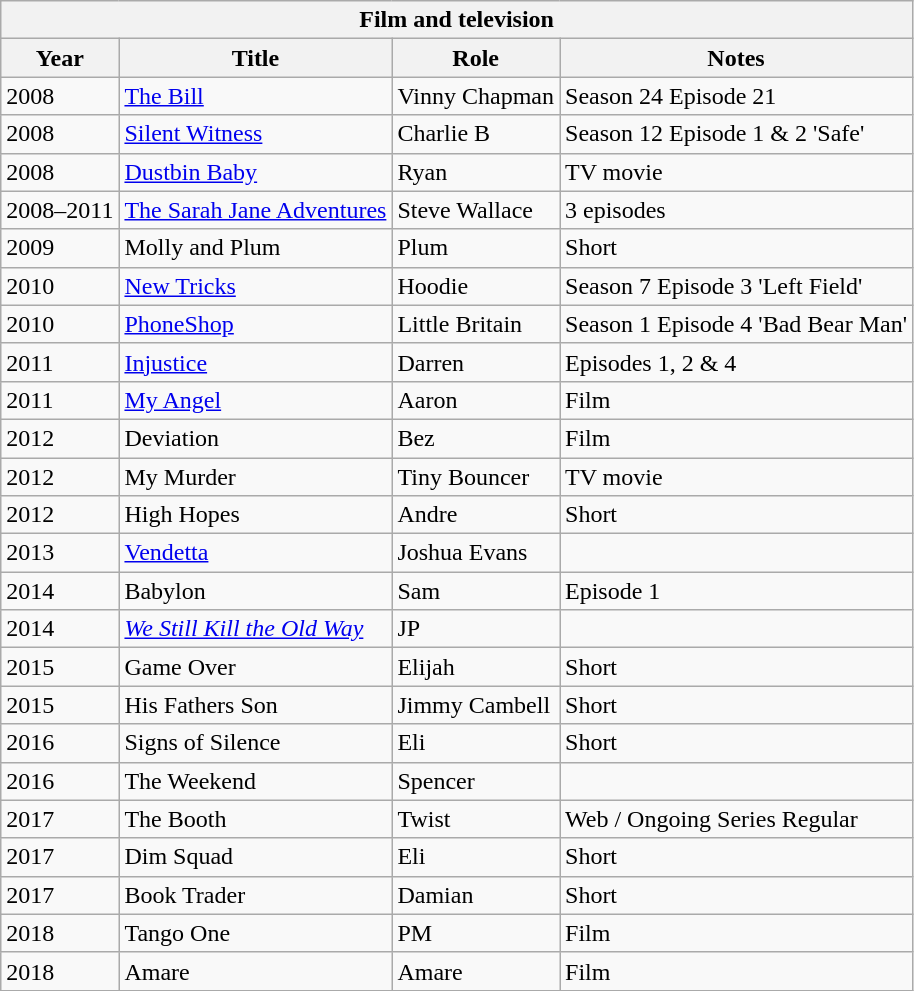<table class="wikitable sortable">
<tr>
<th colspan="4">Film and television</th>
</tr>
<tr>
<th>Year</th>
<th>Title</th>
<th>Role</th>
<th class="unsortable">Notes</th>
</tr>
<tr>
<td>2008</td>
<td><a href='#'>The Bill</a></td>
<td>Vinny Chapman</td>
<td>Season 24 Episode 21</td>
</tr>
<tr>
<td>2008</td>
<td><a href='#'>Silent Witness</a></td>
<td>Charlie B</td>
<td>Season 12 Episode 1 & 2 'Safe'</td>
</tr>
<tr>
<td>2008</td>
<td><a href='#'>Dustbin Baby</a></td>
<td>Ryan</td>
<td>TV movie</td>
</tr>
<tr>
<td>2008–2011</td>
<td><a href='#'>The Sarah Jane Adventures</a></td>
<td>Steve Wallace</td>
<td>3 episodes</td>
</tr>
<tr>
<td>2009</td>
<td>Molly and Plum</td>
<td>Plum</td>
<td>Short</td>
</tr>
<tr>
<td>2010</td>
<td><a href='#'>New Tricks</a></td>
<td>Hoodie</td>
<td>Season 7 Episode 3 'Left Field'</td>
</tr>
<tr>
<td>2010</td>
<td><a href='#'>PhoneShop</a></td>
<td>Little Britain</td>
<td>Season 1 Episode 4 'Bad Bear Man'</td>
</tr>
<tr>
<td>2011</td>
<td><a href='#'>Injustice</a></td>
<td>Darren</td>
<td>Episodes 1, 2 & 4</td>
</tr>
<tr>
<td>2011</td>
<td><a href='#'>My Angel</a></td>
<td>Aaron</td>
<td>Film</td>
</tr>
<tr>
<td>2012</td>
<td>Deviation</td>
<td>Bez</td>
<td>Film</td>
</tr>
<tr>
<td>2012</td>
<td>My Murder</td>
<td>Tiny Bouncer</td>
<td>TV movie</td>
</tr>
<tr>
<td>2012</td>
<td>High Hopes</td>
<td>Andre</td>
<td>Short</td>
</tr>
<tr>
<td>2013</td>
<td><a href='#'>Vendetta</a></td>
<td>Joshua Evans</td>
<td></td>
</tr>
<tr>
<td>2014</td>
<td>Babylon</td>
<td>Sam</td>
<td>Episode 1</td>
</tr>
<tr>
<td>2014</td>
<td><em><a href='#'>We Still Kill the Old Way</a></em></td>
<td>JP</td>
<td></td>
</tr>
<tr>
<td>2015</td>
<td>Game Over</td>
<td>Elijah</td>
<td>Short</td>
</tr>
<tr>
<td>2015</td>
<td>His Fathers Son</td>
<td>Jimmy Cambell</td>
<td>Short</td>
</tr>
<tr>
<td>2016</td>
<td>Signs of Silence</td>
<td>Eli</td>
<td>Short</td>
</tr>
<tr>
<td>2016</td>
<td>The Weekend</td>
<td>Spencer</td>
<td></td>
</tr>
<tr>
<td>2017</td>
<td>The Booth</td>
<td>Twist</td>
<td>Web / Ongoing Series Regular</td>
</tr>
<tr>
<td>2017</td>
<td>Dim Squad</td>
<td>Eli</td>
<td>Short</td>
</tr>
<tr>
<td>2017</td>
<td>Book Trader</td>
<td>Damian</td>
<td>Short</td>
</tr>
<tr>
<td>2018</td>
<td>Tango One</td>
<td>PM</td>
<td>Film</td>
</tr>
<tr>
<td>2018</td>
<td>Amare</td>
<td>Amare</td>
<td>Film</td>
</tr>
</table>
